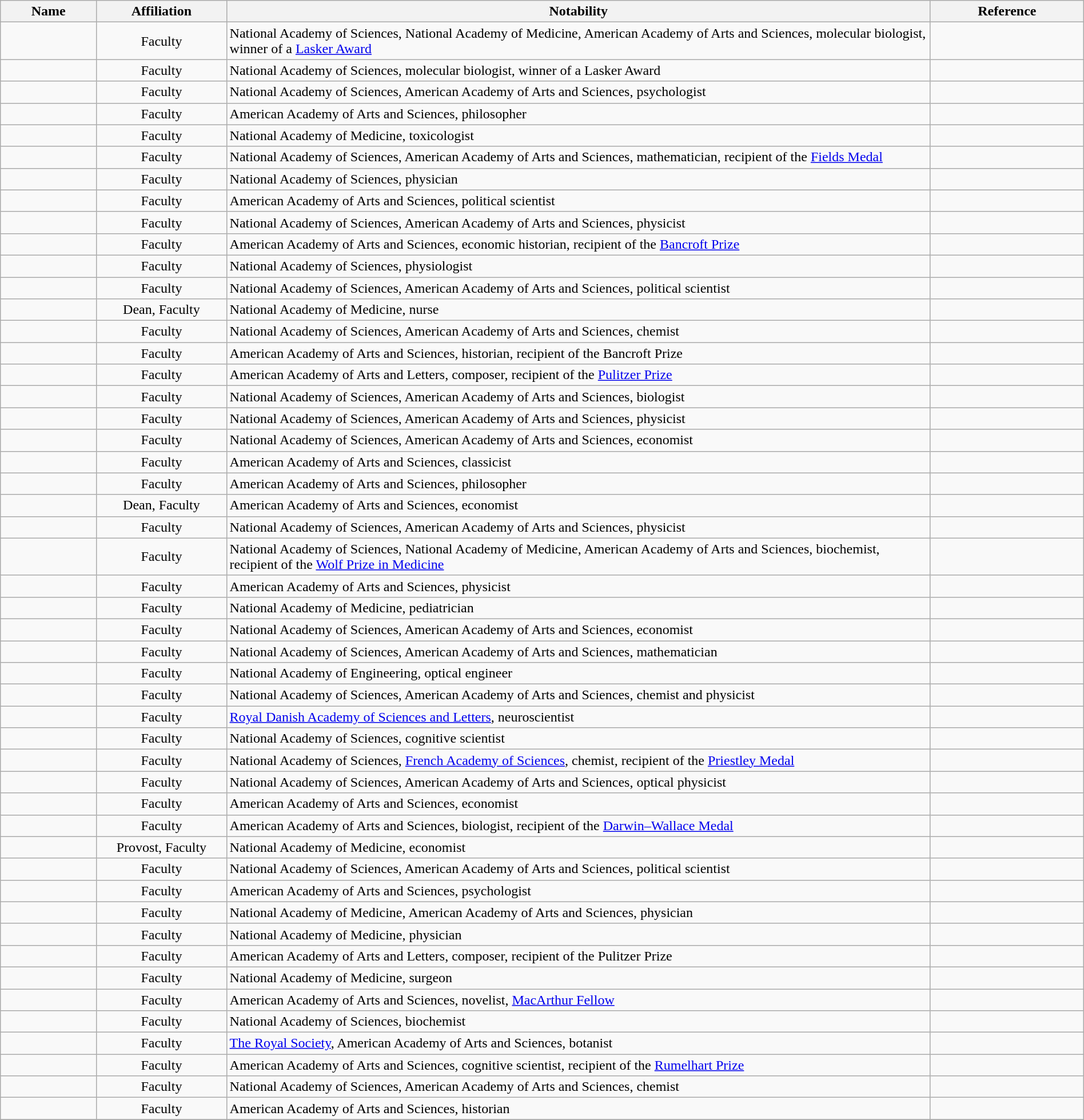<table class="wikitable sortable" style="width:100%">
<tr>
<th style="width:*;">Name</th>
<th style="width:12%;" class="unsortable">Affiliation</th>
<th style="width:65%;" class="unsortable">Notability</th>
<th style="width:*;" class="unsortable">Reference</th>
</tr>
<tr>
<td></td>
<td style="text-align:center;">Faculty</td>
<td>National Academy of Sciences, National Academy of Medicine, American Academy of Arts and Sciences, molecular biologist, winner of a <a href='#'>Lasker Award</a></td>
<td style="text-align:center;"></td>
</tr>
<tr>
<td></td>
<td style="text-align:center;">Faculty</td>
<td>National Academy of Sciences, molecular biologist, winner of a Lasker Award</td>
<td style="text-align:center;"></td>
</tr>
<tr>
<td></td>
<td style="text-align:center;">Faculty</td>
<td>National Academy of Sciences, American Academy of Arts and Sciences, psychologist</td>
<td style="text-align:center;"></td>
</tr>
<tr>
<td></td>
<td style="text-align:center;">Faculty</td>
<td>American Academy of Arts and Sciences, philosopher</td>
<td style="text-align:center;"></td>
</tr>
<tr>
<td></td>
<td style="text-align:center;">Faculty</td>
<td>National Academy of Medicine, toxicologist</td>
<td style="text-align:center;"></td>
</tr>
<tr>
<td></td>
<td style="text-align:center;">Faculty</td>
<td>National Academy of Sciences, American Academy of Arts and Sciences, mathematician, recipient of the <a href='#'>Fields Medal</a></td>
<td style="text-align:center;"></td>
</tr>
<tr>
<td></td>
<td style="text-align:center;">Faculty</td>
<td>National Academy of Sciences, physician</td>
<td style="text-align:center;"></td>
</tr>
<tr>
<td></td>
<td style="text-align:center;">Faculty</td>
<td>American Academy of Arts and Sciences, political scientist</td>
<td style="text-align:center;"></td>
</tr>
<tr>
<td></td>
<td style="text-align:center;">Faculty</td>
<td>National Academy of Sciences, American Academy of Arts and Sciences, physicist</td>
<td style="text-align:center;"></td>
</tr>
<tr>
<td></td>
<td style="text-align:center;">Faculty</td>
<td>American Academy of Arts and Sciences, economic historian, recipient of the <a href='#'>Bancroft Prize</a></td>
<td style="text-align:center;"></td>
</tr>
<tr>
<td></td>
<td style="text-align:center;">Faculty</td>
<td>National Academy of Sciences, physiologist</td>
<td style="text-align:center;"></td>
</tr>
<tr>
<td></td>
<td style="text-align:center;">Faculty</td>
<td>National Academy of Sciences, American Academy of Arts and Sciences, political scientist</td>
<td style="text-align:center;"></td>
</tr>
<tr>
<td></td>
<td style="text-align:center;">Dean, Faculty</td>
<td>National Academy of Medicine, nurse</td>
<td style="text-align:center;"></td>
</tr>
<tr>
<td></td>
<td style="text-align:center;">Faculty</td>
<td>National Academy of Sciences, American Academy of Arts and Sciences, chemist</td>
<td style="text-align:center;"></td>
</tr>
<tr>
<td></td>
<td style="text-align:center;">Faculty</td>
<td>American Academy of Arts and Sciences, historian, recipient of the Bancroft Prize</td>
<td style="text-align:center;"></td>
</tr>
<tr>
<td></td>
<td style="text-align:center;">Faculty</td>
<td>American Academy of Arts and Letters, composer, recipient of the <a href='#'>Pulitzer Prize</a></td>
<td style="text-align:center;"></td>
</tr>
<tr>
<td></td>
<td style="text-align:center;">Faculty</td>
<td>National Academy of Sciences, American Academy of Arts and Sciences, biologist</td>
<td style="text-align:center;"></td>
</tr>
<tr>
<td></td>
<td style="text-align:center;">Faculty</td>
<td>National Academy of Sciences, American Academy of Arts and Sciences, physicist</td>
<td style="text-align:center;"></td>
</tr>
<tr>
<td></td>
<td style="text-align:center;">Faculty</td>
<td>National Academy of Sciences, American Academy of Arts and Sciences, economist</td>
<td style="text-align:center;"></td>
</tr>
<tr>
<td></td>
<td style="text-align:center;">Faculty</td>
<td>American Academy of Arts and Sciences, classicist</td>
<td style="text-align:center;"></td>
</tr>
<tr>
<td></td>
<td style="text-align:center;">Faculty</td>
<td>American Academy of Arts and Sciences, philosopher</td>
<td style="text-align:center;"></td>
</tr>
<tr>
<td></td>
<td style="text-align:center;">Dean, Faculty</td>
<td>American Academy of Arts and Sciences, economist</td>
<td style="text-align:center;"></td>
</tr>
<tr>
<td></td>
<td style="text-align:center;">Faculty</td>
<td>National Academy of Sciences, American Academy of Arts and Sciences, physicist</td>
<td style="text-align:center;"></td>
</tr>
<tr>
<td></td>
<td style="text-align:center;">Faculty</td>
<td>National Academy of Sciences, National Academy of Medicine, American Academy of Arts and Sciences, biochemist, recipient of the <a href='#'>Wolf Prize in Medicine</a></td>
<td style="text-align:center;"></td>
</tr>
<tr>
<td></td>
<td style="text-align:center;">Faculty</td>
<td>American Academy of Arts and Sciences, physicist</td>
<td style="text-align:center;"></td>
</tr>
<tr>
<td></td>
<td style="text-align:center;">Faculty</td>
<td>National Academy of Medicine, pediatrician</td>
<td style="text-align:center;"></td>
</tr>
<tr>
<td></td>
<td style="text-align:center;">Faculty</td>
<td>National Academy of Sciences, American Academy of Arts and Sciences, economist</td>
<td style="text-align:center;"></td>
</tr>
<tr>
<td></td>
<td style="text-align:center;">Faculty</td>
<td>National Academy of Sciences, American Academy of Arts and Sciences, mathematician</td>
<td style="text-align:center;"></td>
</tr>
<tr>
<td></td>
<td style="text-align:center;">Faculty</td>
<td>National Academy of Engineering, optical engineer</td>
<td style="text-align:center;"></td>
</tr>
<tr>
<td></td>
<td style="text-align:center;">Faculty</td>
<td>National Academy of Sciences, American Academy of Arts and Sciences, chemist and physicist</td>
<td style="text-align:center;"></td>
</tr>
<tr>
<td></td>
<td style="text-align:center;">Faculty</td>
<td><a href='#'>Royal Danish Academy of Sciences and Letters</a>, neuroscientist</td>
<td style="text-align:center;"></td>
</tr>
<tr>
<td></td>
<td style="text-align:center;">Faculty</td>
<td>National Academy of Sciences, cognitive scientist</td>
<td style="text-align:center;"></td>
</tr>
<tr>
<td></td>
<td style="text-align:center;">Faculty</td>
<td>National Academy of Sciences, <a href='#'>French Academy of Sciences</a>, chemist, recipient of the <a href='#'>Priestley Medal</a></td>
<td style="text-align:center;"></td>
</tr>
<tr>
<td></td>
<td style="text-align:center;">Faculty</td>
<td>National Academy of Sciences, American Academy of Arts and Sciences, optical physicist</td>
<td style="text-align:center;"></td>
</tr>
<tr>
<td></td>
<td style="text-align:center;">Faculty</td>
<td>American Academy of Arts and Sciences, economist</td>
<td style="text-align:center;"></td>
</tr>
<tr>
<td></td>
<td style="text-align:center;">Faculty</td>
<td>American Academy of Arts and Sciences, biologist, recipient of the <a href='#'>Darwin–Wallace Medal</a></td>
<td style="text-align:center;"></td>
</tr>
<tr>
<td></td>
<td style="text-align:center;">Provost, Faculty</td>
<td>National Academy of Medicine, economist</td>
<td style="text-align:center;"></td>
</tr>
<tr>
<td></td>
<td style="text-align:center;">Faculty</td>
<td>National Academy of Sciences, American Academy of Arts and Sciences, political scientist</td>
<td style="text-align:center;"></td>
</tr>
<tr>
<td></td>
<td style="text-align:center;">Faculty</td>
<td>American Academy of Arts and Sciences, psychologist</td>
<td style="text-align:center;"></td>
</tr>
<tr>
<td></td>
<td style="text-align:center;">Faculty</td>
<td>National Academy of Medicine, American Academy of Arts and Sciences, physician</td>
<td style="text-align:center;"></td>
</tr>
<tr>
<td></td>
<td style="text-align:center;">Faculty</td>
<td>National Academy of Medicine, physician</td>
<td style="text-align:center;"></td>
</tr>
<tr>
<td></td>
<td style="text-align:center;">Faculty</td>
<td>American Academy of Arts and Letters, composer, recipient of the Pulitzer Prize</td>
<td style="text-align:center;"></td>
</tr>
<tr>
<td></td>
<td style="text-align:center;">Faculty</td>
<td>National Academy of Medicine, surgeon</td>
<td style="text-align:center;"></td>
</tr>
<tr>
<td></td>
<td style="text-align:center;">Faculty</td>
<td>American Academy of Arts and Sciences, novelist, <a href='#'>MacArthur Fellow</a></td>
<td style="text-align:center;"></td>
</tr>
<tr>
<td></td>
<td style="text-align:center;">Faculty</td>
<td>National Academy of Sciences, biochemist</td>
<td style="text-align:center;"></td>
</tr>
<tr>
<td></td>
<td style="text-align:center;">Faculty</td>
<td><a href='#'>The Royal Society</a>, American Academy of Arts and Sciences, botanist</td>
<td style="text-align:center;"></td>
</tr>
<tr>
<td></td>
<td style="text-align:center;">Faculty</td>
<td>American Academy of Arts and Sciences, cognitive scientist, recipient of the <a href='#'>Rumelhart Prize</a></td>
<td style="text-align:center;"></td>
</tr>
<tr>
<td></td>
<td style="text-align:center;">Faculty</td>
<td>National Academy of Sciences, American Academy of Arts and Sciences, chemist</td>
<td style="text-align:center;"></td>
</tr>
<tr>
<td></td>
<td style="text-align:center;">Faculty</td>
<td>American Academy of Arts and Sciences, historian</td>
<td style="text-align:center;"></td>
</tr>
<tr>
</tr>
</table>
